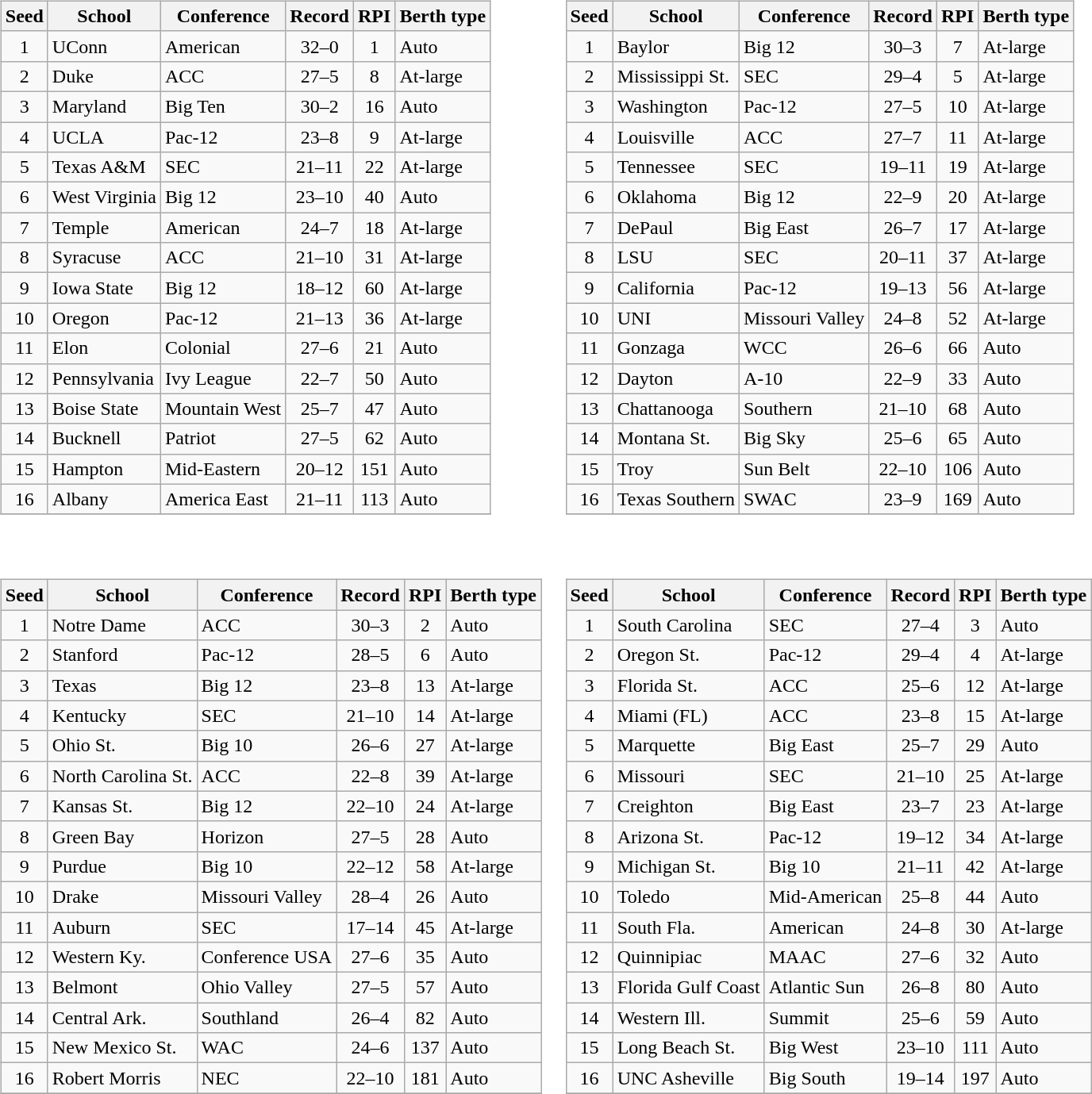<table>
<tr>
<td valign=top><br><table class="wikitable sortable">
<tr>
<th>Seed</th>
<th>School</th>
<th>Conference</th>
<th>Record</th>
<th>RPI</th>
<th>Berth type</th>
</tr>
<tr>
<td align=center>1</td>
<td>UConn</td>
<td>American</td>
<td align=center>32–0</td>
<td align=center>1</td>
<td>Auto</td>
</tr>
<tr>
<td align=center>2</td>
<td>Duke</td>
<td>ACC</td>
<td align=center>27–5</td>
<td align=center>8</td>
<td>At-large</td>
</tr>
<tr>
<td align=center>3</td>
<td>Maryland</td>
<td>Big Ten</td>
<td align=center>30–2</td>
<td align=center>16</td>
<td>Auto</td>
</tr>
<tr>
<td align=center>4</td>
<td>UCLA</td>
<td>Pac-12</td>
<td align=center>23–8</td>
<td align=center>9</td>
<td>At-large</td>
</tr>
<tr>
<td align=center>5</td>
<td>Texas A&M</td>
<td>SEC</td>
<td align=center>21–11</td>
<td align=center>22</td>
<td>At-large</td>
</tr>
<tr>
<td align=center>6</td>
<td>West Virginia</td>
<td>Big 12</td>
<td align=center>23–10</td>
<td align=center>40</td>
<td>Auto</td>
</tr>
<tr>
<td align=center>7</td>
<td>Temple</td>
<td>American</td>
<td align=center>24–7</td>
<td align=center>18</td>
<td>At-large</td>
</tr>
<tr>
<td align=center>8</td>
<td>Syracuse</td>
<td>ACC</td>
<td align=center>21–10</td>
<td align=center>31</td>
<td>At-large</td>
</tr>
<tr>
<td align=center>9</td>
<td>Iowa State</td>
<td>Big 12</td>
<td align=center>18–12</td>
<td align=center>60</td>
<td>At-large</td>
</tr>
<tr>
<td align=center>10</td>
<td>Oregon</td>
<td>Pac-12</td>
<td align=center>21–13</td>
<td align=center>36</td>
<td>At-large</td>
</tr>
<tr>
<td align=center>11</td>
<td>Elon</td>
<td>Colonial</td>
<td align=center>27–6</td>
<td align=center>21</td>
<td>Auto</td>
</tr>
<tr>
<td align=center>12</td>
<td>Pennsylvania</td>
<td>Ivy League</td>
<td align=center>22–7</td>
<td align=center>50</td>
<td>Auto</td>
</tr>
<tr>
<td align=center>13</td>
<td>Boise State</td>
<td>Mountain West</td>
<td align=center>25–7</td>
<td align=center>47</td>
<td>Auto</td>
</tr>
<tr>
<td align=center>14</td>
<td>Bucknell</td>
<td>Patriot</td>
<td align=center>27–5</td>
<td align=center>62</td>
<td>Auto</td>
</tr>
<tr>
<td align=center>15</td>
<td>Hampton</td>
<td>Mid-Eastern</td>
<td align=center>20–12</td>
<td align=center>151</td>
<td>Auto</td>
</tr>
<tr>
<td align=center>16</td>
<td>Albany</td>
<td>America East</td>
<td align=center>21–11</td>
<td align=center>113</td>
<td>Auto</td>
</tr>
<tr>
</tr>
</table>
</td>
<td valign=top><br><table class="wikitable sortable">
<tr>
<th>Seed</th>
<th>School</th>
<th>Conference</th>
<th>Record</th>
<th>RPI</th>
<th>Berth type</th>
</tr>
<tr>
<td align=center>1</td>
<td>Baylor</td>
<td>Big 12</td>
<td align=center>30–3</td>
<td align=center>7</td>
<td>At-large</td>
</tr>
<tr>
<td align=center>2</td>
<td>Mississippi St.</td>
<td>SEC</td>
<td align=center>29–4</td>
<td align=center>5</td>
<td>At-large</td>
</tr>
<tr>
<td align=center>3</td>
<td>Washington</td>
<td>Pac-12</td>
<td align=center>27–5</td>
<td align=center>10</td>
<td>At-large</td>
</tr>
<tr>
<td align=center>4</td>
<td>Louisville</td>
<td>ACC</td>
<td align=center>27–7</td>
<td align=center>11</td>
<td>At-large</td>
</tr>
<tr>
<td align=center>5</td>
<td>Tennessee</td>
<td>SEC</td>
<td align=center>19–11</td>
<td align=center>19</td>
<td>At-large</td>
</tr>
<tr>
<td align=center>6</td>
<td>Oklahoma</td>
<td>Big 12</td>
<td align=center>22–9</td>
<td align=center>20</td>
<td>At-large</td>
</tr>
<tr>
<td align=center>7</td>
<td>DePaul</td>
<td>Big East</td>
<td align=center>26–7</td>
<td align=center>17</td>
<td>At-large</td>
</tr>
<tr>
<td align=center>8</td>
<td>LSU</td>
<td>SEC</td>
<td align=center>20–11</td>
<td align=center>37</td>
<td>At-large</td>
</tr>
<tr>
<td align=center>9</td>
<td>California</td>
<td>Pac-12</td>
<td align=center>19–13</td>
<td align=center>56</td>
<td>At-large</td>
</tr>
<tr>
<td align=center>10</td>
<td>UNI</td>
<td>Missouri Valley</td>
<td align=center>24–8</td>
<td align=center>52</td>
<td>At-large</td>
</tr>
<tr>
<td align=center>11</td>
<td>Gonzaga</td>
<td>WCC</td>
<td align=center>26–6</td>
<td align=center>66</td>
<td>Auto</td>
</tr>
<tr>
<td align=center>12</td>
<td>Dayton</td>
<td>A-10</td>
<td align=center>22–9</td>
<td align=center>33</td>
<td>Auto</td>
</tr>
<tr>
<td align=center>13</td>
<td>Chattanooga</td>
<td>Southern</td>
<td align=center>21–10</td>
<td align=center>68</td>
<td>Auto</td>
</tr>
<tr>
<td align=center>14</td>
<td>Montana St.</td>
<td>Big Sky</td>
<td align=center>25–6</td>
<td align=center>65</td>
<td>Auto</td>
</tr>
<tr>
<td align=center>15</td>
<td>Troy</td>
<td>Sun Belt</td>
<td align=center>22–10</td>
<td align=center>106</td>
<td>Auto</td>
</tr>
<tr>
<td align=center>16</td>
<td>Texas Southern</td>
<td>SWAC</td>
<td align=center>23–9</td>
<td align=center>169</td>
<td>Auto</td>
</tr>
<tr>
</tr>
</table>
</td>
</tr>
<tr>
<td valign=top><br><table class="wikitable sortable">
<tr>
<th>Seed</th>
<th>School</th>
<th>Conference</th>
<th>Record</th>
<th>RPI</th>
<th>Berth type</th>
</tr>
<tr>
<td align=center>1</td>
<td>Notre Dame</td>
<td>ACC</td>
<td align=center>30–3</td>
<td align=center>2</td>
<td>Auto</td>
</tr>
<tr>
<td align=center>2</td>
<td>Stanford</td>
<td>Pac-12</td>
<td align=center>28–5</td>
<td align=center>6</td>
<td>Auto</td>
</tr>
<tr>
<td align=center>3</td>
<td>Texas</td>
<td>Big 12</td>
<td align=center>23–8</td>
<td align=center>13</td>
<td>At-large</td>
</tr>
<tr>
<td align=center>4</td>
<td>Kentucky</td>
<td>SEC</td>
<td align=center>21–10</td>
<td align=center>14</td>
<td>At-large</td>
</tr>
<tr>
<td align=center>5</td>
<td>Ohio St.</td>
<td>Big 10</td>
<td align=center>26–6</td>
<td align=center>27</td>
<td>At-large</td>
</tr>
<tr>
<td align=center>6</td>
<td>North Carolina St.</td>
<td>ACC</td>
<td align=center>22–8</td>
<td align=center>39</td>
<td>At-large</td>
</tr>
<tr>
<td align=center>7</td>
<td>Kansas St.</td>
<td>Big 12</td>
<td align=center>22–10</td>
<td align=center>24</td>
<td>At-large</td>
</tr>
<tr>
<td align=center>8</td>
<td>Green Bay</td>
<td>Horizon</td>
<td align=center>27–5</td>
<td align=center>28</td>
<td>Auto</td>
</tr>
<tr>
<td align=center>9</td>
<td>Purdue</td>
<td>Big 10</td>
<td align=center>22–12</td>
<td align=center>58</td>
<td>At-large</td>
</tr>
<tr>
<td align=center>10</td>
<td>Drake</td>
<td>Missouri Valley</td>
<td align=center>28–4</td>
<td align=center>26</td>
<td>Auto</td>
</tr>
<tr>
<td align=center>11</td>
<td>Auburn</td>
<td>SEC</td>
<td align=center>17–14</td>
<td align=center>45</td>
<td>At-large</td>
</tr>
<tr>
<td align=center>12</td>
<td>Western Ky.</td>
<td>Conference USA</td>
<td align=center>27–6</td>
<td align=center>35</td>
<td>Auto</td>
</tr>
<tr>
<td align=center>13</td>
<td>Belmont</td>
<td>Ohio Valley</td>
<td align=center>27–5</td>
<td align=center>57</td>
<td>Auto</td>
</tr>
<tr>
<td align=center>14</td>
<td>Central Ark.</td>
<td>Southland</td>
<td align=center>26–4</td>
<td align=center>82</td>
<td>Auto</td>
</tr>
<tr>
<td align=center>15</td>
<td>New Mexico St.</td>
<td>WAC</td>
<td align=center>24–6</td>
<td align=center>137</td>
<td>Auto</td>
</tr>
<tr>
<td align=center>16</td>
<td>Robert Morris</td>
<td>NEC</td>
<td align=center>22–10</td>
<td align=center>181</td>
<td>Auto</td>
</tr>
<tr>
</tr>
</table>
</td>
<td valign=top><br><table class="wikitable sortable">
<tr>
<th>Seed</th>
<th>School</th>
<th>Conference</th>
<th>Record</th>
<th>RPI</th>
<th>Berth type</th>
</tr>
<tr>
<td align=center>1</td>
<td>South Carolina</td>
<td>SEC</td>
<td align=center>27–4</td>
<td align=center>3</td>
<td>Auto</td>
</tr>
<tr>
<td align=center>2</td>
<td>Oregon St.</td>
<td>Pac-12</td>
<td align=center>29–4</td>
<td align=center>4</td>
<td>At-large</td>
</tr>
<tr>
<td align=center>3</td>
<td>Florida St.</td>
<td>ACC</td>
<td align=center>25–6</td>
<td align=center>12</td>
<td>At-large</td>
</tr>
<tr>
<td align=center>4</td>
<td>Miami (FL)</td>
<td>ACC</td>
<td align=center>23–8</td>
<td align=center>15</td>
<td>At-large</td>
</tr>
<tr>
<td align=center>5</td>
<td>Marquette</td>
<td>Big East</td>
<td align=center>25–7</td>
<td align=center>29</td>
<td>Auto</td>
</tr>
<tr>
<td align=center>6</td>
<td>Missouri</td>
<td>SEC</td>
<td align=center>21–10</td>
<td align=center>25</td>
<td>At-large</td>
</tr>
<tr>
<td align=center>7</td>
<td>Creighton</td>
<td>Big East</td>
<td align=center>23–7</td>
<td align=center>23</td>
<td>At-large</td>
</tr>
<tr>
<td align=center>8</td>
<td>Arizona St.</td>
<td>Pac-12</td>
<td align=center>19–12</td>
<td align=center>34</td>
<td>At-large</td>
</tr>
<tr>
<td align=center>9</td>
<td>Michigan St.</td>
<td>Big 10</td>
<td align=center>21–11</td>
<td align=center>42</td>
<td>At-large</td>
</tr>
<tr>
<td align=center>10</td>
<td>Toledo</td>
<td>Mid-American</td>
<td align=center>25–8</td>
<td align=center>44</td>
<td>Auto</td>
</tr>
<tr>
<td align=center>11</td>
<td>South Fla.</td>
<td>American</td>
<td align=center>24–8</td>
<td align=center>30</td>
<td>At-large</td>
</tr>
<tr>
<td align=center>12</td>
<td>Quinnipiac</td>
<td>MAAC</td>
<td align=center>27–6</td>
<td align=center>32</td>
<td>Auto</td>
</tr>
<tr>
<td align=center>13</td>
<td>Florida Gulf Coast</td>
<td>Atlantic Sun</td>
<td align=center>26–8</td>
<td align=center>80</td>
<td>Auto</td>
</tr>
<tr>
<td align=center>14</td>
<td>Western Ill.</td>
<td>Summit</td>
<td align=center>25–6</td>
<td align=center>59</td>
<td>Auto</td>
</tr>
<tr>
<td align=center>15</td>
<td>Long Beach St.</td>
<td>Big West</td>
<td align=center>23–10</td>
<td align=center>111</td>
<td>Auto</td>
</tr>
<tr>
<td align=center>16</td>
<td>UNC Asheville</td>
<td>Big South</td>
<td align=center>19–14</td>
<td align=center>197</td>
<td>Auto</td>
</tr>
<tr>
</tr>
</table>
</td>
</tr>
</table>
